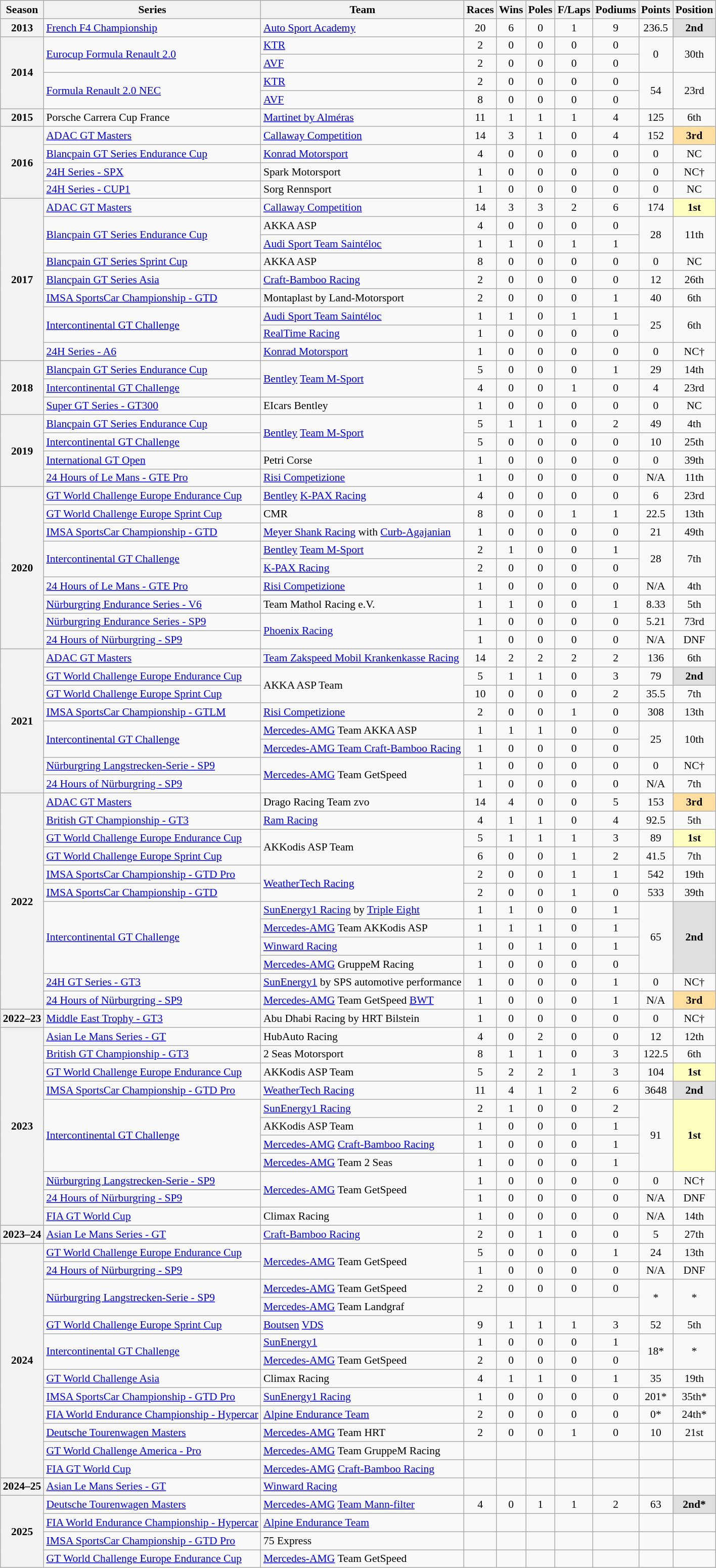<table class="wikitable" style="font-size: 90%; text-align:center">
<tr>
<th>Season</th>
<th>Series</th>
<th>Team</th>
<th>Races</th>
<th>Wins</th>
<th>Poles</th>
<th>F/Laps</th>
<th>Podiums</th>
<th>Points</th>
<th>Position</th>
</tr>
<tr>
<th>2013</th>
<td align=left><a href='#'>French F4 Championship</a></td>
<td align=left><a href='#'>Auto Sport Academy</a></td>
<td>20</td>
<td>6</td>
<td>0</td>
<td>1</td>
<td>9</td>
<td>236.5</td>
<td style="background:#DFDFDF;"><strong>2nd</strong></td>
</tr>
<tr>
<th rowspan="4">2014</th>
<td rowspan="2" align="left"><a href='#'>Eurocup Formula Renault 2.0</a></td>
<td align="left"><a href='#'>KTR</a></td>
<td>2</td>
<td>0</td>
<td>0</td>
<td>0</td>
<td>0</td>
<td rowspan="2">0</td>
<td rowspan="2">30th</td>
</tr>
<tr>
<td align=left><a href='#'>AVF</a></td>
<td>2</td>
<td>0</td>
<td>0</td>
<td>0</td>
<td>0</td>
</tr>
<tr>
<td rowspan="2" align="left"><a href='#'>Formula Renault 2.0 NEC</a></td>
<td align=left><a href='#'>KTR</a></td>
<td>2</td>
<td>0</td>
<td>0</td>
<td>0</td>
<td>0</td>
<td rowspan="2">54</td>
<td rowspan="2">23rd</td>
</tr>
<tr>
<td align=left><a href='#'>AVF</a></td>
<td>8</td>
<td>0</td>
<td>0</td>
<td>0</td>
<td>0</td>
</tr>
<tr>
<th>2015</th>
<td align="left">Porsche Carrera Cup France</td>
<td align="left"><a href='#'>Martinet by Alméras</a></td>
<td>11</td>
<td>1</td>
<td>1</td>
<td>1</td>
<td>4</td>
<td>125</td>
<td>6th</td>
</tr>
<tr>
<th rowspan="4">2016</th>
<td align="left"><a href='#'>ADAC GT Masters</a></td>
<td align="left"><a href='#'>Callaway Competition</a></td>
<td>14</td>
<td>3</td>
<td>1</td>
<td>0</td>
<td>4</td>
<td>152</td>
<td style="background:#FFDF9F;"><strong>3rd</strong></td>
</tr>
<tr>
<td align=left><a href='#'>Blancpain GT Series Endurance Cup</a></td>
<td align=left><a href='#'>Konrad Motorsport</a></td>
<td>4</td>
<td>0</td>
<td>0</td>
<td>0</td>
<td>0</td>
<td>0</td>
<td>NC</td>
</tr>
<tr>
<td align=left><a href='#'>24H Series - SPX</a></td>
<td align=left>Spark Motorsport</td>
<td>1</td>
<td>0</td>
<td>0</td>
<td>0</td>
<td>0</td>
<td>0</td>
<td>NC†</td>
</tr>
<tr>
<td align=left><a href='#'>24H Series - CUP1</a></td>
<td align=left>Sorg Rennsport</td>
<td>1</td>
<td>0</td>
<td>0</td>
<td>0</td>
<td>0</td>
<td>0</td>
<td>NC</td>
</tr>
<tr>
<th rowspan="9">2017</th>
<td align="left"><a href='#'>ADAC GT Masters</a></td>
<td align="left"><a href='#'>Callaway Competition</a></td>
<td>14</td>
<td>3</td>
<td>3</td>
<td>2</td>
<td>6</td>
<td>174</td>
<td style="background:#FFFFBF;"><strong>1st</strong></td>
</tr>
<tr>
<td rowspan="2" align=left><a href='#'>Blancpain GT Series Endurance Cup</a></td>
<td align="left">AKKA ASP</td>
<td>4</td>
<td>0</td>
<td>0</td>
<td>0</td>
<td>0</td>
<td rowspan="2">28</td>
<td rowspan="2">11th</td>
</tr>
<tr>
<td align="left"><a href='#'>Audi Sport Team Saintéloc</a></td>
<td>1</td>
<td>1</td>
<td>0</td>
<td>1</td>
<td>1</td>
</tr>
<tr>
<td align=left><a href='#'>Blancpain GT Series Sprint Cup</a></td>
<td align=left>AKKA ASP</td>
<td>8</td>
<td>0</td>
<td>0</td>
<td>0</td>
<td>0</td>
<td>0</td>
<td>NC</td>
</tr>
<tr>
<td align=left><a href='#'>Blancpain GT Series Asia</a></td>
<td align=left><a href='#'>Craft-Bamboo Racing</a></td>
<td>2</td>
<td>0</td>
<td>0</td>
<td>0</td>
<td>0</td>
<td>12</td>
<td>26th</td>
</tr>
<tr>
<td align=left><a href='#'>IMSA SportsCar Championship - GTD</a></td>
<td align=left>Montaplast by Land-Motorsport</td>
<td>2</td>
<td>0</td>
<td>0</td>
<td>0</td>
<td>1</td>
<td>40</td>
<td>6th</td>
</tr>
<tr>
<td rowspan="2" align="left"><a href='#'>Intercontinental GT Challenge</a></td>
<td align="left"><a href='#'>Audi Sport Team Saintéloc</a></td>
<td>1</td>
<td>1</td>
<td>0</td>
<td>1</td>
<td>1</td>
<td rowspan="2">25</td>
<td rowspan="2">6th</td>
</tr>
<tr>
<td align=left><a href='#'>RealTime Racing</a></td>
<td>1</td>
<td>0</td>
<td>0</td>
<td>0</td>
<td>0</td>
</tr>
<tr>
<td align=left><a href='#'>24H Series - A6</a></td>
<td align=left><a href='#'>Konrad Motorsport</a></td>
<td>1</td>
<td>0</td>
<td>0</td>
<td>0</td>
<td>0</td>
<td>0</td>
<td>NC†</td>
</tr>
<tr>
<th rowspan="3">2018</th>
<td align="left"><a href='#'>Blancpain GT Series Endurance Cup</a></td>
<td rowspan="2" align="left"><a href='#'>Bentley</a> <a href='#'>Team M-Sport</a></td>
<td>5</td>
<td>0</td>
<td>0</td>
<td>0</td>
<td>1</td>
<td>29</td>
<td>14th</td>
</tr>
<tr>
<td align="left"><a href='#'>Intercontinental GT Challenge</a></td>
<td>4</td>
<td>0</td>
<td>0</td>
<td>1</td>
<td>0</td>
<td>4</td>
<td>23rd</td>
</tr>
<tr>
<td align=left><a href='#'>Super GT Series - GT300</a></td>
<td align=left>EIcars Bentley</td>
<td>1</td>
<td>0</td>
<td>0</td>
<td>0</td>
<td>0</td>
<td>0</td>
<td>NC</td>
</tr>
<tr>
<th rowspan="4">2019</th>
<td align="left"><a href='#'>Blancpain GT Series Endurance Cup</a></td>
<td rowspan="2" align="left"><a href='#'>Bentley</a> <a href='#'>Team M-Sport</a></td>
<td>5</td>
<td>1</td>
<td>1</td>
<td>0</td>
<td>2</td>
<td>49</td>
<td>4th</td>
</tr>
<tr>
<td align="left"><a href='#'>Intercontinental GT Challenge</a></td>
<td>5</td>
<td>0</td>
<td>0</td>
<td>0</td>
<td>0</td>
<td>10</td>
<td>25th</td>
</tr>
<tr>
<td align=left><a href='#'>International GT Open</a></td>
<td align=left>Petri Corse</td>
<td>1</td>
<td>0</td>
<td>0</td>
<td>0</td>
<td>0</td>
<td>0</td>
<td>39th</td>
</tr>
<tr>
<td align="left"><a href='#'>24 Hours of Le Mans - GTE Pro</a></td>
<td align="left"><a href='#'>Risi Competizione</a></td>
<td>1</td>
<td>0</td>
<td>0</td>
<td>0</td>
<td>0</td>
<td>N/A</td>
<td>11th</td>
</tr>
<tr>
<th rowspan="9">2020</th>
<td align=left><a href='#'>GT World Challenge Europe Endurance Cup</a></td>
<td align=left><a href='#'>Bentley</a> <a href='#'>K-PAX Racing</a></td>
<td>4</td>
<td>0</td>
<td>0</td>
<td>0</td>
<td>0</td>
<td>6</td>
<td>23rd</td>
</tr>
<tr>
<td align=left><a href='#'>GT World Challenge Europe Sprint Cup</a></td>
<td align=left>CMR</td>
<td>8</td>
<td>0</td>
<td>0</td>
<td>1</td>
<td>1</td>
<td>22.5</td>
<td>13th</td>
</tr>
<tr>
<td align="left"><a href='#'>IMSA SportsCar Championship - GTD</a></td>
<td align="left"><a href='#'>Meyer Shank Racing</a> with <a href='#'>Curb-Agajanian</a></td>
<td>1</td>
<td>0</td>
<td>0</td>
<td>0</td>
<td>0</td>
<td>21</td>
<td>49th</td>
</tr>
<tr>
<td rowspan="2" align="left"><a href='#'>Intercontinental GT Challenge</a></td>
<td align="left"><a href='#'>Bentley</a> <a href='#'>Team M-Sport</a></td>
<td>2</td>
<td>1</td>
<td>0</td>
<td>0</td>
<td>1</td>
<td rowspan="2">28</td>
<td rowspan="2">7th</td>
</tr>
<tr>
<td align=left><a href='#'>K-PAX Racing</a></td>
<td>2</td>
<td>0</td>
<td>0</td>
<td>0</td>
<td>0</td>
</tr>
<tr>
<td align=left><a href='#'>24 Hours of Le Mans - GTE Pro</a></td>
<td align=left><a href='#'>Risi Competizione</a></td>
<td>1</td>
<td>0</td>
<td>0</td>
<td>0</td>
<td>0</td>
<td>N/A</td>
<td>4th</td>
</tr>
<tr>
<td align=left><a href='#'>Nürburgring Endurance Series - V6</a></td>
<td align=left>Team Mathol Racing e.V.</td>
<td>1</td>
<td>1</td>
<td>0</td>
<td>0</td>
<td>1</td>
<td>8.33</td>
<td>5th</td>
</tr>
<tr>
<td align=left><a href='#'>Nürburgring Endurance Series - SP9</a></td>
<td align=left rowspan="2"><a href='#'>Phoenix Racing</a></td>
<td>1</td>
<td>0</td>
<td>0</td>
<td>0</td>
<td>0</td>
<td>5.21</td>
<td>73rd</td>
</tr>
<tr>
<td align=left><a href='#'>24 Hours of Nürburgring - SP9</a></td>
<td>1</td>
<td>0</td>
<td>0</td>
<td>0</td>
<td>0</td>
<td>N/A</td>
<td>DNF</td>
</tr>
<tr>
<th rowspan="8">2021</th>
<td align="left"><a href='#'>ADAC GT Masters</a></td>
<td align="left"><a href='#'>Team Zakspeed Mobil Krankenkasse Racing</a></td>
<td>14</td>
<td>2</td>
<td>2</td>
<td>2</td>
<td>2</td>
<td>136</td>
<td>6th</td>
</tr>
<tr>
<td align=left><a href='#'>GT World Challenge Europe Endurance Cup</a></td>
<td rowspan="2" align=left>AKKA ASP Team</td>
<td>5</td>
<td>1</td>
<td>1</td>
<td>0</td>
<td>3</td>
<td>79</td>
<td style="background:#DFDFDF;"><strong>2nd</strong></td>
</tr>
<tr>
<td align=left><a href='#'>GT World Challenge Europe Sprint Cup</a></td>
<td>10</td>
<td>0</td>
<td>0</td>
<td>0</td>
<td>2</td>
<td>35.5</td>
<td>7th</td>
</tr>
<tr>
<td align=left><a href='#'>IMSA SportsCar Championship - GTLM</a></td>
<td align=left><a href='#'>Risi Competizione</a></td>
<td>2</td>
<td>0</td>
<td>0</td>
<td>1</td>
<td>0</td>
<td>308</td>
<td>13th</td>
</tr>
<tr>
<td rowspan="2" align=left><a href='#'>Intercontinental GT Challenge</a></td>
<td align=left><a href='#'>Mercedes-AMG</a> Team AKKA ASP</td>
<td>1</td>
<td>1</td>
<td>1</td>
<td>0</td>
<td>0</td>
<td rowspan="2">25</td>
<td rowspan="2">10th</td>
</tr>
<tr>
<td align=left><a href='#'>Mercedes-AMG Team Craft-Bamboo Racing</a></td>
<td>1</td>
<td>0</td>
<td>0</td>
<td>0</td>
<td>0</td>
</tr>
<tr>
<td align=left><a href='#'>Nürburgring Langstrecken-Serie - SP9</a></td>
<td align=left rowspan="2"><a href='#'>Mercedes-AMG</a> Team GetSpeed</td>
<td>1</td>
<td>0</td>
<td>0</td>
<td>0</td>
<td>0</td>
<td>0</td>
<td>NC†</td>
</tr>
<tr>
<td align=left><a href='#'>24 Hours of Nürburgring - SP9</a></td>
<td>1</td>
<td>0</td>
<td>0</td>
<td>0</td>
<td>0</td>
<td>N/A</td>
<td>7th</td>
</tr>
<tr>
<th rowspan="12">2022</th>
<td align="left"><a href='#'>ADAC GT Masters</a></td>
<td align="left">Drago Racing Team zvo</td>
<td>14</td>
<td>4</td>
<td>0</td>
<td>0</td>
<td>5</td>
<td>153</td>
<td style="background:#FFDF9F;"><strong>3rd</strong></td>
</tr>
<tr>
<td align="left"><a href='#'>British GT Championship - GT3</a></td>
<td align="left"><a href='#'>Ram Racing</a></td>
<td>4</td>
<td>1</td>
<td>1</td>
<td>0</td>
<td>4</td>
<td>92.5</td>
<td>5th</td>
</tr>
<tr>
<td align=left><a href='#'>GT World Challenge Europe Endurance Cup</a></td>
<td rowspan="2" align="left">AKKodis ASP Team</td>
<td>5</td>
<td>1</td>
<td>1</td>
<td>1</td>
<td>3</td>
<td>89</td>
<td style="background:#FFFFBF;"><strong>1st</strong></td>
</tr>
<tr>
<td align=left><a href='#'>GT World Challenge Europe Sprint Cup</a></td>
<td>6</td>
<td>0</td>
<td>0</td>
<td>1</td>
<td>2</td>
<td>41.5</td>
<td>7th</td>
</tr>
<tr>
<td align=left><a href='#'>IMSA SportsCar Championship - GTD Pro</a></td>
<td rowspan="2" align="left"><a href='#'>WeatherTech Racing</a></td>
<td>2</td>
<td>0</td>
<td>0</td>
<td>1</td>
<td>1</td>
<td>542</td>
<td>19th</td>
</tr>
<tr>
<td align=left><a href='#'>IMSA SportsCar Championship - GTD</a></td>
<td>2</td>
<td>0</td>
<td>0</td>
<td>1</td>
<td>0</td>
<td>533</td>
<td>39th</td>
</tr>
<tr>
<td rowspan="4" align="left"><a href='#'>Intercontinental GT Challenge</a></td>
<td align=left><a href='#'>SunEnergy1 Racing</a> by <a href='#'>Triple Eight</a></td>
<td>1</td>
<td>1</td>
<td>0</td>
<td>0</td>
<td>1</td>
<td rowspan="4">65</td>
<td rowspan="4"  style="background:#DFDFDF;"><strong>2nd</strong></td>
</tr>
<tr>
<td align=left><a href='#'>Mercedes-AMG</a> Team AKKodis ASP</td>
<td>1</td>
<td>1</td>
<td>1</td>
<td>0</td>
<td>1</td>
</tr>
<tr>
<td align=left><a href='#'>Winward Racing</a></td>
<td>1</td>
<td>0</td>
<td>1</td>
<td>0</td>
<td>1</td>
</tr>
<tr>
<td align=left><a href='#'>Mercedes-AMG</a> GruppeM Racing</td>
<td>1</td>
<td>0</td>
<td>0</td>
<td>0</td>
<td>0</td>
</tr>
<tr>
<td align=left><a href='#'>24H GT Series - GT3</a></td>
<td align=left><a href='#'>SunEnergy1</a> by SPS automotive performance</td>
<td>1</td>
<td>0</td>
<td>0</td>
<td>0</td>
<td>1</td>
<td>0</td>
<td>NC†</td>
</tr>
<tr>
<td align=left><a href='#'>24 Hours of Nürburgring - SP9</a></td>
<td align=left><a href='#'>Mercedes-AMG</a> Team GetSpeed <a href='#'>BWT</a></td>
<td>1</td>
<td>0</td>
<td>0</td>
<td>0</td>
<td>1</td>
<td>N/A</td>
<td style="background:#FFDF9F;"><strong>3rd</strong></td>
</tr>
<tr>
<th>2022–23</th>
<td align=left><a href='#'>Middle East Trophy - GT3</a></td>
<td align=left>Abu Dhabi Racing by HRT Bilstein</td>
<td>1</td>
<td>0</td>
<td>0</td>
<td>0</td>
<td>0</td>
<td>0</td>
<td>NC†</td>
</tr>
<tr>
<th rowspan="11">2023</th>
<td align=left><a href='#'>Asian Le Mans Series - GT</a></td>
<td align=left>HubAuto Racing</td>
<td>4</td>
<td>0</td>
<td>2</td>
<td>0</td>
<td>0</td>
<td>12</td>
<td>12th</td>
</tr>
<tr>
<td align=left><a href='#'>British GT Championship - GT3</a></td>
<td align=left>2 Seas Motorsport</td>
<td>8</td>
<td>1</td>
<td>1</td>
<td>0</td>
<td>3</td>
<td>122.5</td>
<td>6th</td>
</tr>
<tr>
<td align=left><a href='#'>GT World Challenge Europe Endurance Cup</a></td>
<td align=left>AKKodis ASP Team</td>
<td>5</td>
<td>2</td>
<td>2</td>
<td>1</td>
<td>3</td>
<td>104</td>
<td style="background:#FFFFBF;"><strong>1st</strong></td>
</tr>
<tr>
<td align="left"><a href='#'>IMSA SportsCar Championship - GTD Pro</a></td>
<td align="left"><a href='#'>WeatherTech Racing</a></td>
<td>11</td>
<td>4</td>
<td>1</td>
<td>2</td>
<td>6</td>
<td>3648</td>
<td style="background:#DFDFDF;"><strong>2nd</strong></td>
</tr>
<tr>
<td rowspan="4" align="left"><a href='#'>Intercontinental GT Challenge</a></td>
<td align=left><a href='#'>SunEnergy1 Racing</a></td>
<td>2</td>
<td>1</td>
<td>0</td>
<td>0</td>
<td>2</td>
<td rowspan="4">91</td>
<td rowspan="4" style="background:#FFFFBF;"><strong>1st</strong></td>
</tr>
<tr>
<td align=left>AKKodis ASP Team</td>
<td>1</td>
<td>0</td>
<td>0</td>
<td>0</td>
<td>1</td>
</tr>
<tr>
<td align=left><a href='#'>Mercedes-AMG</a> <a href='#'>Craft-Bamboo Racing</a></td>
<td>1</td>
<td>0</td>
<td>0</td>
<td>0</td>
<td>1</td>
</tr>
<tr>
<td align=left><a href='#'>Mercedes-AMG</a> Team 2 Seas</td>
<td>1</td>
<td>0</td>
<td>0</td>
<td>0</td>
<td>1</td>
</tr>
<tr>
<td align=left><a href='#'>Nürburgring Langstrecken-Serie - SP9</a></td>
<td align=left rowspan="2"><a href='#'>Mercedes-AMG</a> Team GetSpeed</td>
<td>1</td>
<td>0</td>
<td>0</td>
<td>0</td>
<td>0</td>
<td>0</td>
<td>NC†</td>
</tr>
<tr>
<td align=left><a href='#'>24 Hours of Nürburgring - SP9</a></td>
<td>1</td>
<td>0</td>
<td>0</td>
<td>0</td>
<td>0</td>
<td>N/A</td>
<td>DNF</td>
</tr>
<tr>
<td align=left><a href='#'>FIA GT World Cup</a></td>
<td align=left>Climax Racing</td>
<td>1</td>
<td>0</td>
<td>0</td>
<td>0</td>
<td>0</td>
<td>N/A</td>
<td>14th</td>
</tr>
<tr>
<th>2023–24</th>
<td align=left><a href='#'>Asian Le Mans Series - GT</a></td>
<td align=left><a href='#'>Craft-Bamboo Racing</a></td>
<td>2</td>
<td>0</td>
<td>1</td>
<td>0</td>
<td>0</td>
<td>5</td>
<td>27th</td>
</tr>
<tr>
<th rowspan="13">2024</th>
<td align=left><a href='#'>GT World Challenge Europe Endurance Cup</a></td>
<td rowspan="2" align="left"><a href='#'>Mercedes-AMG</a> Team GetSpeed</td>
<td>5</td>
<td>0</td>
<td>0</td>
<td>0</td>
<td>1</td>
<td>24</td>
<td>13th</td>
</tr>
<tr>
<td align=left><a href='#'>24 Hours of Nürburgring - SP9</a></td>
<td>1</td>
<td>0</td>
<td>0</td>
<td>0</td>
<td>0</td>
<td>N/A</td>
<td>DNF</td>
</tr>
<tr>
<td rowspan="2" align="left"><a href='#'>Nürburgring Langstrecken-Serie - SP9</a></td>
<td align=left><a href='#'>Mercedes-AMG</a> Team GetSpeed</td>
<td>2</td>
<td>0</td>
<td>0</td>
<td>0</td>
<td>0</td>
<td rowspan="2">*</td>
<td rowspan="2">*</td>
</tr>
<tr>
<td align=left><a href='#'>Mercedes-AMG</a> Team Landgraf</td>
<td></td>
<td></td>
<td></td>
<td></td>
<td></td>
</tr>
<tr>
<td align=left><a href='#'>GT World Challenge Europe Sprint Cup</a></td>
<td align=left><a href='#'>Boutsen</a> <a href='#'>VDS</a></td>
<td>9</td>
<td>1</td>
<td>1</td>
<td>1</td>
<td>3</td>
<td>52</td>
<td>5th</td>
</tr>
<tr>
<td rowspan="2" align="left"><a href='#'>Intercontinental GT Challenge</a></td>
<td align="left"><a href='#'>SunEnergy1</a></td>
<td>1</td>
<td>0</td>
<td>0</td>
<td>0</td>
<td>1</td>
<td rowspan="2">18*</td>
<td rowspan="2">*</td>
</tr>
<tr>
<td align=left><a href='#'>Mercedes-AMG</a> Team GetSpeed</td>
<td>2</td>
<td>0</td>
<td>0</td>
<td>0</td>
<td>0</td>
</tr>
<tr>
<td align=left><a href='#'>GT World Challenge Asia</a></td>
<td align=left>Climax Racing</td>
<td>4</td>
<td>1</td>
<td>1</td>
<td>0</td>
<td>1</td>
<td>35</td>
<td>19th</td>
</tr>
<tr>
<td align=left><a href='#'>IMSA SportsCar Championship - GTD Pro</a></td>
<td align=left><a href='#'>SunEnergy1 Racing</a></td>
<td>1</td>
<td>0</td>
<td>0</td>
<td>0</td>
<td>0</td>
<td>201*</td>
<td>35th*</td>
</tr>
<tr>
<td align="left"><a href='#'>FIA World Endurance Championship - Hypercar</a></td>
<td align="left"><a href='#'>Alpine Endurance Team</a></td>
<td>2</td>
<td>0</td>
<td>0</td>
<td>0</td>
<td>0</td>
<td>0*</td>
<td>24th*</td>
</tr>
<tr>
<td align=left><a href='#'>Deutsche Tourenwagen Masters</a></td>
<td align=left><a href='#'>Mercedes-AMG</a> Team HRT</td>
<td>2</td>
<td>0</td>
<td>0</td>
<td>1</td>
<td>0</td>
<td>10</td>
<td>21st</td>
</tr>
<tr>
<td align=left><a href='#'>GT World Challenge America - Pro</a></td>
<td align=left><a href='#'>Mercedes-AMG</a> Team GruppeM Racing</td>
<td></td>
<td></td>
<td></td>
<td></td>
<td></td>
<td></td>
<td></td>
</tr>
<tr>
<td align=left><a href='#'>FIA GT World Cup</a></td>
<td align=left><a href='#'>Mercedes-AMG</a> <a href='#'>Craft-Bamboo Racing</a></td>
<td></td>
<td></td>
<td></td>
<td></td>
<td></td>
<td></td>
<td></td>
</tr>
<tr>
<th>2024–25</th>
<td align=left><a href='#'>Asian Le Mans Series - GT</a></td>
<td align=left><a href='#'>Winward Racing</a></td>
<td></td>
<td></td>
<td></td>
<td></td>
<td></td>
<td></td>
<td></td>
</tr>
<tr>
<th rowspan="4">2025</th>
<td align=left><a href='#'>Deutsche Tourenwagen Masters</a></td>
<td align=left><a href='#'>Mercedes-AMG</a> <a href='#'>Team Mann-filter</a></td>
<td>4</td>
<td>0</td>
<td>1</td>
<td>1</td>
<td>2</td>
<td>63</td>
<td style="background:#DFDFDF;"><strong>2nd*</strong></td>
</tr>
<tr>
<td align=left><a href='#'>FIA World Endurance Championship - Hypercar</a></td>
<td align=left><a href='#'>Alpine Endurance Team</a></td>
<td></td>
<td></td>
<td></td>
<td></td>
<td></td>
<td></td>
<td></td>
</tr>
<tr>
<td align=left><a href='#'>IMSA SportsCar Championship - GTD Pro</a></td>
<td align=left>75 Express</td>
<td></td>
<td></td>
<td></td>
<td></td>
<td></td>
<td></td>
<td></td>
</tr>
<tr>
<td align=left><a href='#'>GT World Challenge Europe Endurance Cup</a></td>
<td align=left><a href='#'>Mercedes-AMG</a> Team GetSpeed</td>
<td></td>
<td></td>
<td></td>
<td></td>
<td></td>
<td></td>
<td></td>
</tr>
</table>
